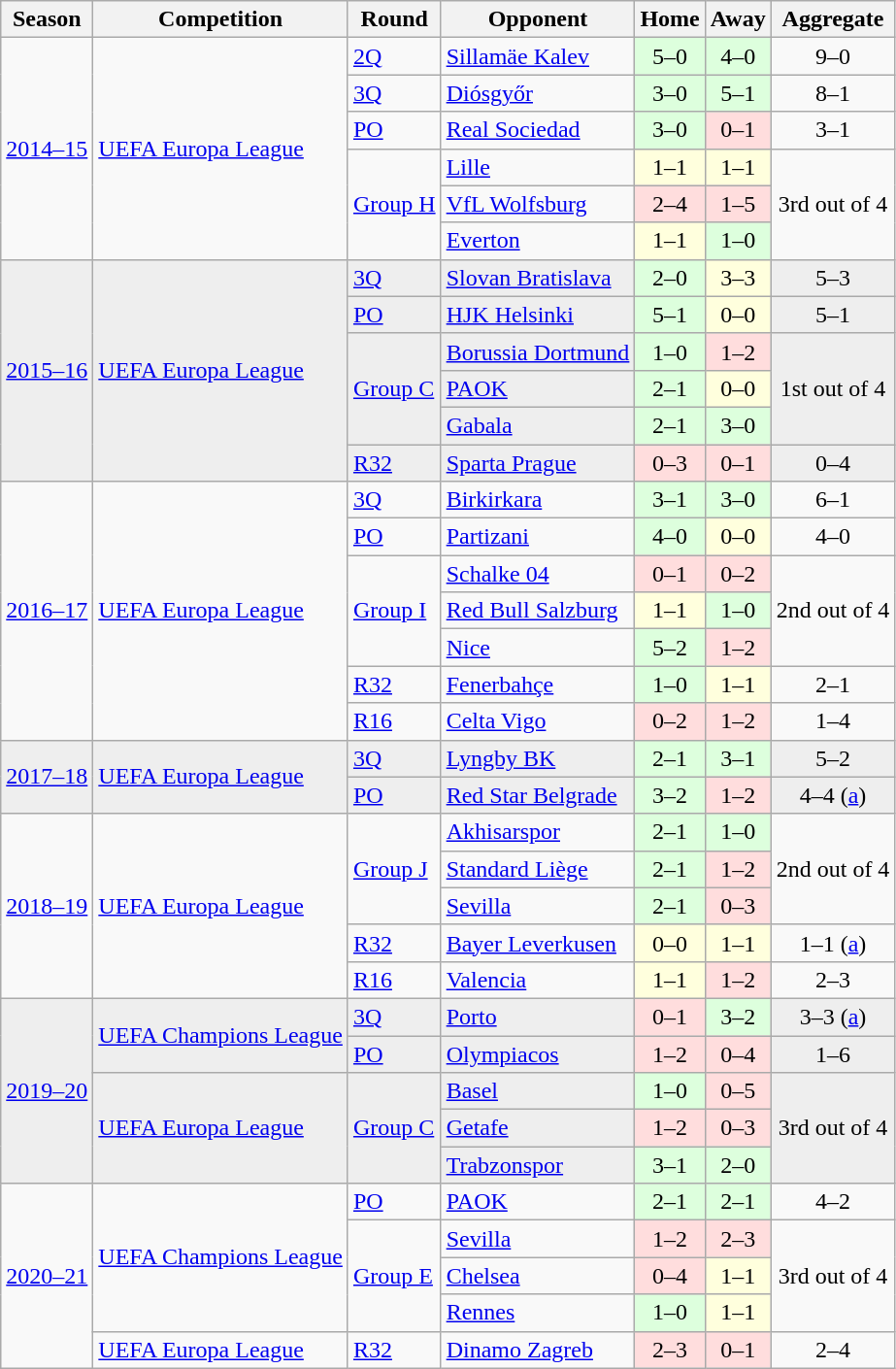<table class="wikitable mw-collapsible mw-collapsed">
<tr>
<th>Season</th>
<th>Competition</th>
<th>Round</th>
<th>Opponent</th>
<th>Home</th>
<th>Away</th>
<th>Aggregate</th>
</tr>
<tr>
<td rowspan="6"><a href='#'>2014–15</a></td>
<td rowspan="6"><a href='#'>UEFA Europa League</a></td>
<td><a href='#'>2Q</a></td>
<td> <a href='#'>Sillamäe Kalev</a></td>
<td bgcolor="#ddffdd" style="text-align:center;">5–0</td>
<td bgcolor="#ddffdd" style="text-align:center;">4–0</td>
<td style="text-align:center;">9–0</td>
</tr>
<tr>
<td><a href='#'>3Q</a></td>
<td> <a href='#'>Diósgyőr</a></td>
<td bgcolor="#ddffdd" style="text-align:center;">3–0</td>
<td bgcolor="#ddffdd" style="text-align:center;">5–1</td>
<td style="text-align:center;">8–1</td>
</tr>
<tr>
<td><a href='#'>PO</a></td>
<td> <a href='#'>Real Sociedad</a></td>
<td bgcolor="#ddffdd" style="text-align:center;">3–0</td>
<td bgcolor="#ffdddd" style="text-align:center;">0–1</td>
<td style="text-align:center;">3–1</td>
</tr>
<tr>
<td rowspan="3"><a href='#'>Group H</a></td>
<td> <a href='#'>Lille</a></td>
<td bgcolor="#ffffdd" style="text-align:center;">1–1</td>
<td bgcolor="#ffffdd" style="text-align:center;">1–1</td>
<td rowspan=3 style="text-align:center;">3rd out of 4</td>
</tr>
<tr>
<td> <a href='#'>VfL Wolfsburg</a></td>
<td bgcolor="#ffdddd" style="text-align:center;">2–4</td>
<td bgcolor="#ffdddd" style="text-align:center;">1–5</td>
</tr>
<tr>
<td> <a href='#'>Everton</a></td>
<td bgcolor="#ffffdd" style="text-align:center;">1–1</td>
<td bgcolor="#ddffdd" style="text-align:center;">1–0</td>
</tr>
<tr bgcolor=#EEEEEE>
<td rowspan="6"><a href='#'>2015–16</a></td>
<td rowspan="6"><a href='#'>UEFA Europa League</a></td>
<td><a href='#'>3Q</a></td>
<td> <a href='#'>Slovan Bratislava</a></td>
<td bgcolor="#ddffdd" style="text-align:center;">2–0</td>
<td bgcolor="#ffffdd" style="text-align:center;">3–3</td>
<td style="text-align:center;">5–3</td>
</tr>
<tr bgcolor=#EEEEEE>
<td><a href='#'>PO</a></td>
<td> <a href='#'>HJK Helsinki</a></td>
<td bgcolor="#ddffdd" style="text-align:center;">5–1</td>
<td bgcolor="#ffffdd" style="text-align:center;">0–0</td>
<td style="text-align:center;">5–1</td>
</tr>
<tr bgcolor=#EEEEEE>
<td rowspan="3"><a href='#'>Group C</a></td>
<td> <a href='#'>Borussia Dortmund</a></td>
<td bgcolor="#ddffdd" style="text-align:center;">1–0</td>
<td bgcolor="#ffdddd" style="text-align:center;">1–2</td>
<td rowspan=3 style="text-align:center;">1st out of 4</td>
</tr>
<tr bgcolor=#EEEEEE>
<td> <a href='#'>PAOK</a></td>
<td bgcolor="#ddffdd" style="text-align:center;">2–1</td>
<td bgcolor="#ffffdd" style="text-align:center;">0–0</td>
</tr>
<tr bgcolor=#EEEEEE>
<td> <a href='#'>Gabala</a></td>
<td bgcolor="#ddffdd" style="text-align:center;">2–1</td>
<td bgcolor="#ddffdd" style="text-align:center;">3–0</td>
</tr>
<tr bgcolor=#EEEEEE>
<td><a href='#'>R32</a></td>
<td> <a href='#'>Sparta Prague</a></td>
<td bgcolor="#ffdddd" style="text-align:center;">0–3</td>
<td bgcolor="#ffdddd" style="text-align:center;">0–1</td>
<td style="text-align:center;">0–4</td>
</tr>
<tr>
<td rowspan="7"><a href='#'>2016–17</a></td>
<td rowspan="7"><a href='#'>UEFA Europa League</a></td>
<td><a href='#'>3Q</a></td>
<td> <a href='#'>Birkirkara</a></td>
<td bgcolor="#ddffdd" style="text-align:center;">3–1</td>
<td bgcolor="#ddffdd" style="text-align:center;">3–0</td>
<td style="text-align:center;">6–1</td>
</tr>
<tr>
<td><a href='#'>PO</a></td>
<td> <a href='#'>Partizani</a></td>
<td bgcolor="#ddffdd" style="text-align:center;">4–0</td>
<td bgcolor="#ffffdd" style="text-align:center;">0–0</td>
<td style="text-align:center;">4–0</td>
</tr>
<tr>
<td rowspan="3"><a href='#'>Group I</a></td>
<td> <a href='#'>Schalke 04</a></td>
<td bgcolor="#ffdddd" style="text-align:center;">0–1</td>
<td bgcolor="#ffdddd" style="text-align:center;">0–2</td>
<td rowspan=3 style="text-align:center;">2nd out of 4</td>
</tr>
<tr>
<td> <a href='#'>Red Bull Salzburg</a></td>
<td bgcolor="#ffffdd" style="text-align:center;">1–1</td>
<td bgcolor="#ddffdd" style="text-align:center;">1–0</td>
</tr>
<tr>
<td> <a href='#'>Nice</a></td>
<td bgcolor="#ddffdd" style="text-align:center;">5–2</td>
<td bgcolor="#ffdddd" style="text-align:center;">1–2</td>
</tr>
<tr>
<td><a href='#'>R32</a></td>
<td> <a href='#'>Fenerbahçe</a></td>
<td bgcolor="#ddffdd" style="text-align:center;">1–0</td>
<td bgcolor="#ffffdd" style="text-align:center;">1–1</td>
<td style="text-align:center;">2–1</td>
</tr>
<tr>
<td><a href='#'>R16</a></td>
<td> <a href='#'>Celta Vigo</a></td>
<td bgcolor="#ffdddd" style="text-align:center;">0–2</td>
<td bgcolor="#ffdddd" style="text-align:center;">1–2</td>
<td style="text-align:center;">1–4</td>
</tr>
<tr bgcolor=#EEEEEE>
<td rowspan="2"><a href='#'>2017–18</a></td>
<td rowspan="2"><a href='#'>UEFA Europa League</a></td>
<td><a href='#'>3Q</a></td>
<td> <a href='#'>Lyngby BK</a></td>
<td bgcolor="#ddffdd" style="text-align:center;">2–1</td>
<td bgcolor="#ddffdd" style="text-align:center;">3–1</td>
<td style="text-align:center;">5–2</td>
</tr>
<tr bgcolor=#EEEEEE>
<td><a href='#'>PO</a></td>
<td> <a href='#'>Red Star Belgrade</a></td>
<td bgcolor="#ddffdd" style="text-align:center;">3–2</td>
<td bgcolor="#ffdddd" style="text-align:center;">1–2</td>
<td style="text-align:center;">4–4 (<a href='#'>a</a>)</td>
</tr>
<tr>
<td rowspan="5"><a href='#'>2018–19</a></td>
<td rowspan="5"><a href='#'>UEFA Europa League</a></td>
<td rowspan="3"><a href='#'>Group J</a></td>
<td> <a href='#'>Akhisarspor</a></td>
<td bgcolor="#ddffdd" style="text-align:center;">2–1</td>
<td bgcolor="#ddffdd" style="text-align:center;">1–0</td>
<td rowspan=3 style="text-align:center;">2nd out of 4</td>
</tr>
<tr>
<td> <a href='#'>Standard Liège</a></td>
<td bgcolor="#ddffdd" style="text-align:center;">2–1</td>
<td bgcolor="#ffdddd" style="text-align:center;">1–2</td>
</tr>
<tr>
<td> <a href='#'>Sevilla</a></td>
<td bgcolor="#ddffdd" style="text-align:center;">2–1</td>
<td bgcolor="#ffdddd" style="text-align:center;">0–3</td>
</tr>
<tr>
<td><a href='#'>R32</a></td>
<td> <a href='#'>Bayer Leverkusen</a></td>
<td bgcolor="#ffffdd" style="text-align:center;">0–0</td>
<td bgcolor="#ffffdd" style="text-align:center;">1–1</td>
<td style="text-align:center;">1–1 (<a href='#'>a</a>)</td>
</tr>
<tr>
<td><a href='#'>R16</a></td>
<td> <a href='#'>Valencia</a></td>
<td bgcolor="#ffffdd" style="text-align:center;">1–1</td>
<td bgcolor="#ffdddd" style="text-align:center;">1–2</td>
<td style="text-align:center;">2–3</td>
</tr>
<tr bgcolor=#EEEEEE>
<td rowspan="5"><a href='#'>2019–20</a></td>
<td rowspan="2"><a href='#'>UEFA Champions League</a></td>
<td><a href='#'>3Q</a></td>
<td> <a href='#'>Porto</a></td>
<td bgcolor="#ffdddd" style="text-align:center;">0–1</td>
<td bgcolor="#ddffdd" style="text-align:center;">3–2</td>
<td style="text-align:center;">3–3 (<a href='#'>a</a>)</td>
</tr>
<tr bgcolor=#EEEEEE>
<td><a href='#'>PO</a></td>
<td> <a href='#'>Olympiacos</a></td>
<td bgcolor="#ffdddd" style="text-align:center;">1–2</td>
<td bgcolor="#ffdddd" style="text-align:center;">0–4</td>
<td style="text-align:center;">1–6</td>
</tr>
<tr bgcolor=#EEEEEE>
<td rowspan="3"><a href='#'>UEFA Europa League</a></td>
<td rowspan="3"><a href='#'>Group C</a></td>
<td> <a href='#'>Basel</a></td>
<td bgcolor="#ddffdd" style="text-align:center;">1–0</td>
<td bgcolor="#ffdddd" style="text-align:center;">0–5</td>
<td rowspan=3 style="text-align:center;">3rd out of 4</td>
</tr>
<tr bgcolor=#EEEEEE>
<td> <a href='#'>Getafe</a></td>
<td bgcolor="#ffdddd" style="text-align:center;">1–2</td>
<td bgcolor="#ffdddd" style="text-align:center;">0–3</td>
</tr>
<tr bgcolor=#EEEEEE>
<td> <a href='#'>Trabzonspor</a></td>
<td bgcolor="#ddffdd" style="text-align:center;">3–1</td>
<td bgcolor="#ddffdd" style="text-align:center;">2–0</td>
</tr>
<tr>
<td rowspan="5"><a href='#'>2020–21</a></td>
<td rowspan="4"><a href='#'>UEFA Champions League</a></td>
<td><a href='#'>PO</a></td>
<td> <a href='#'>PAOK</a></td>
<td bgcolor="#ddffdd" style="text-align:center;">2–1</td>
<td bgcolor="#ddffdd" style="text-align:center;">2–1</td>
<td style="text-align:center;">4–2</td>
</tr>
<tr>
<td rowspan="3"><a href='#'>Group E</a></td>
<td> <a href='#'>Sevilla</a></td>
<td bgcolor="#ffdddd" style="text-align:center;">1–2</td>
<td bgcolor="#ffdddd" style="text-align:center;">2–3</td>
<td rowspan=3 style="text-align:center;">3rd out of 4</td>
</tr>
<tr>
<td> <a href='#'>Chelsea</a></td>
<td bgcolor="#ffdddd" style="text-align:center;">0–4</td>
<td bgcolor="#ffffdd" style="text-align:center;">1–1</td>
</tr>
<tr>
<td> <a href='#'>Rennes</a></td>
<td bgcolor="#ddffdd" style="text-align:center;">1–0</td>
<td bgcolor="#ffffdd" style="text-align:center;">1–1</td>
</tr>
<tr>
<td><a href='#'>UEFA Europa League</a></td>
<td><a href='#'>R32</a></td>
<td> <a href='#'>Dinamo Zagreb</a></td>
<td bgcolor="#ffdddd" style="text-align:center;">2–3</td>
<td bgcolor="#ffdddd" style="text-align:center;">0–1</td>
<td style="text-align:center;">2–4</td>
</tr>
</table>
